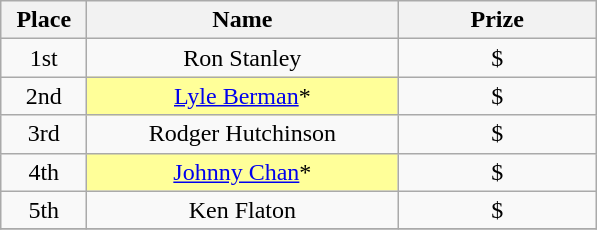<table class="wikitable">
<tr>
<th width="50">Place</th>
<th width="200">Name</th>
<th width="125">Prize</th>
</tr>
<tr>
<td align = "center">1st</td>
<td align = "center">Ron Stanley</td>
<td align = "center">$</td>
</tr>
<tr>
<td align = "center">2nd</td>
<td align = "center" bgcolor="#FFFF99"><a href='#'>Lyle Berman</a>*</td>
<td align = "center">$</td>
</tr>
<tr>
<td align = "center">3rd</td>
<td align = "center">Rodger Hutchinson</td>
<td align = "center">$</td>
</tr>
<tr>
<td align = "center">4th</td>
<td align = "center" bgcolor="#FFFF99"><a href='#'>Johnny Chan</a>*</td>
<td align = "center">$</td>
</tr>
<tr>
<td align = "center">5th</td>
<td align = "center">Ken Flaton</td>
<td align = "center">$</td>
</tr>
<tr>
</tr>
</table>
